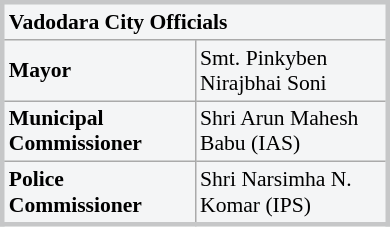<table class="wikitable"  style="float:left; width:260px; margin:10px; background:#f4f5f6; border:#c6c7c8 solid; font-size:90%;">
<tr>
<td colspan="2" bgcolour="#C2D6E5" style="text-align:left;"><strong>Vadodara City Officials</strong></td>
</tr>
<tr>
<td style="width:50%;"><strong>Mayor</strong></td>
<td>Smt. Pinkyben Nirajbhai Soni</td>
</tr>
<tr>
<td><strong>Municipal Commissioner</strong></td>
<td>Shri Arun Mahesh Babu (IAS)</td>
</tr>
<tr>
<td><strong>Police Commissioner</strong></td>
<td>Shri Narsimha N. Komar (IPS)</td>
</tr>
</table>
